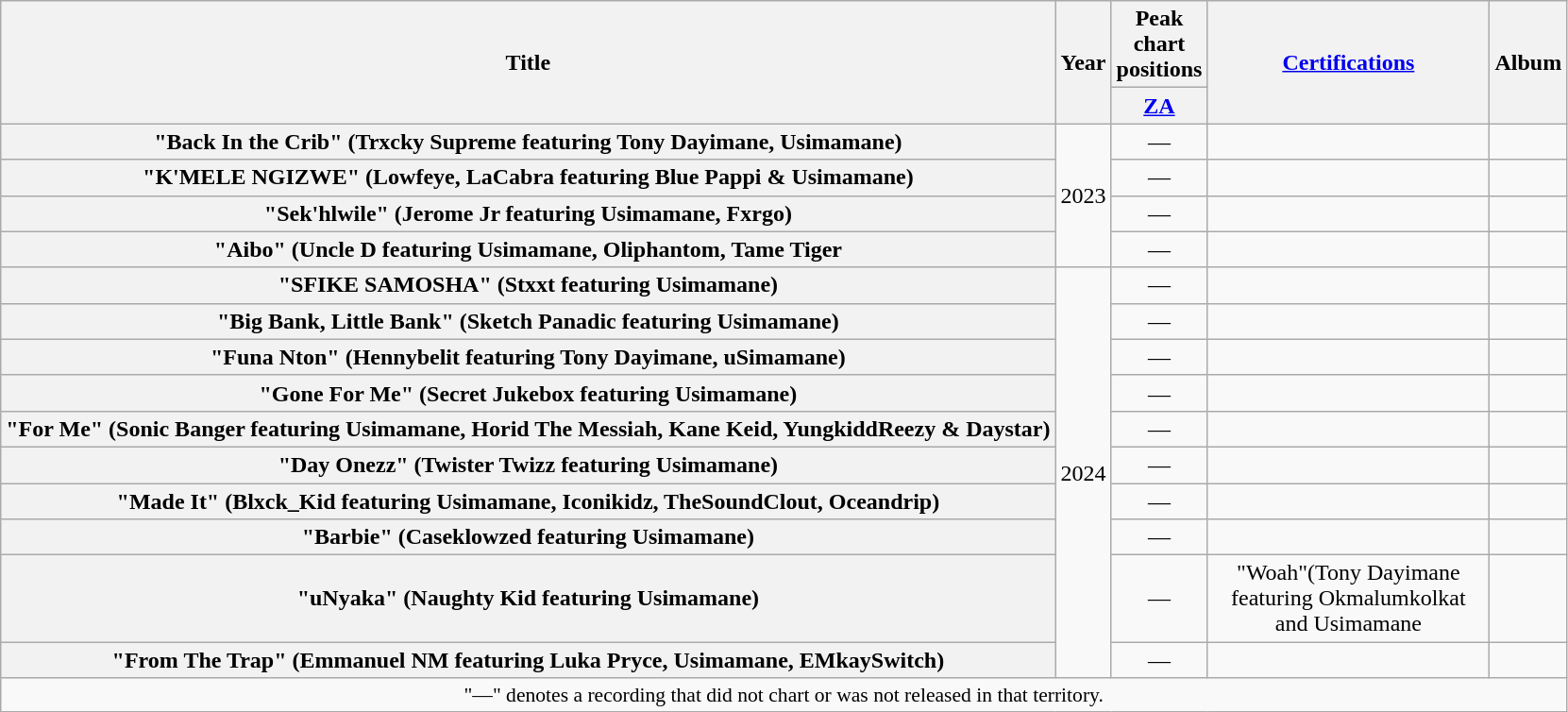<table class="wikitable plainrowheaders" style="text-align:center;">
<tr>
<th scope="col" rowspan="2">Title</th>
<th scope="col" rowspan="2">Year</th>
<th scope="col" colspan="1">Peak chart positions</th>
<th scope="col" rowspan="2" style="width:12em;"><a href='#'>Certifications</a></th>
<th scope="col" rowspan="2">Album</th>
</tr>
<tr>
<th scope="col" style="width:3em;font-size:100%;"><a href='#'>ZA</a><br></th>
</tr>
<tr>
<th scope="row">"Back In the Crib" (Trxcky Supreme featuring Tony Dayimane, Usimamane)</th>
<td rowspan=4>2023</td>
<td>—</td>
<td></td>
<td></td>
</tr>
<tr>
<th scope="row">"K'MELE NGIZWE" (Lowfeye, LaCabra featuring Blue Pappi & Usimamane)</th>
<td>—</td>
<td></td>
<td></td>
</tr>
<tr>
<th scope="row">"Sek'hlwile" (Jerome Jr featuring Usimamane, Fxrgo)</th>
<td>—</td>
<td></td>
<td></td>
</tr>
<tr>
<th scope="row">"Aibo" (Uncle D featuring Usimamane, Oliphantom, Tame Tiger</th>
<td>—</td>
<td></td>
<td></td>
</tr>
<tr>
<th scope="row">"SFIKE SAMOSHA" (Stxxt featuring Usimamane)</th>
<td rowspan=10>2024</td>
<td>—</td>
<td></td>
<td></td>
</tr>
<tr>
<th scope="row">"Big Bank, Little Bank" (Sketch Panadic featuring Usimamane)</th>
<td>—</td>
<td></td>
<td></td>
</tr>
<tr>
<th scope="row">"Funa Nton" (Hennybelit featuring Tony Dayimane, uSimamane)</th>
<td>—</td>
<td></td>
<td></td>
</tr>
<tr>
<th scope="row">"Gone For Me" (Secret Jukebox featuring Usimamane)</th>
<td>—</td>
<td></td>
<td></td>
</tr>
<tr>
<th scope="row">"For Me" (Sonic Banger featuring Usimamane, Horid The Messiah, Kane Keid, YungkiddReezy & Daystar)</th>
<td>—</td>
<td></td>
<td></td>
</tr>
<tr>
<th scope="row">"Day Onezz" (Twister Twizz featuring Usimamane)</th>
<td>—</td>
<td></td>
<td></td>
</tr>
<tr>
<th scope="row">"Made It" (Blxck_Kid featuring Usimamane, Iconikidz, TheSoundClout, Oceandrip)</th>
<td>—</td>
<td></td>
<td></td>
</tr>
<tr>
<th scope="row">"Barbie" (Caseklowzed featuring Usimamane)</th>
<td>—</td>
<td></td>
<td></td>
</tr>
<tr>
<th scope="row">"uNyaka" (Naughty Kid featuring Usimamane)</th>
<td>—</td>
<td>"Woah"(Tony Dayimane featuring Okmalumkolkat and Usimamane</td>
<td></td>
</tr>
<tr>
<th scope="row">"From The Trap" (Emmanuel NM featuring Luka Pryce, Usimamane, EMkaySwitch)</th>
<td>—</td>
<td></td>
<td></td>
</tr>
<tr>
<td colspan="8" style="font-size:90%">"—" denotes a recording that did not chart or was not released in that territory.</td>
</tr>
</table>
